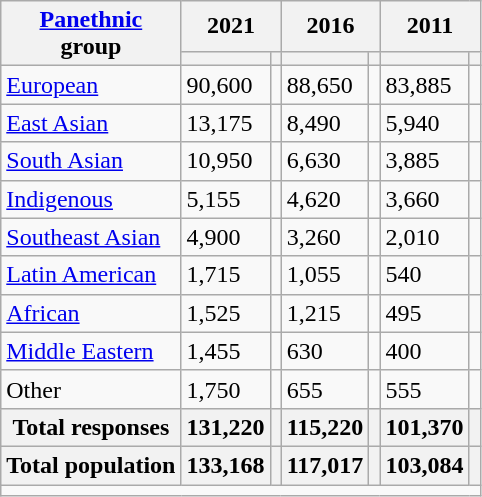<table class="wikitable collapsible sortable">
<tr>
<th rowspan="2"><a href='#'>Panethnic</a><br>group</th>
<th colspan="2">2021</th>
<th colspan="2">2016</th>
<th colspan="2">2011</th>
</tr>
<tr>
<th><a href='#'></a></th>
<th></th>
<th></th>
<th></th>
<th></th>
<th></th>
</tr>
<tr>
<td><a href='#'>European</a></td>
<td>90,600</td>
<td></td>
<td>88,650</td>
<td></td>
<td>83,885</td>
<td></td>
</tr>
<tr>
<td><a href='#'>East Asian</a></td>
<td>13,175</td>
<td></td>
<td>8,490</td>
<td></td>
<td>5,940</td>
<td></td>
</tr>
<tr>
<td><a href='#'>South Asian</a></td>
<td>10,950</td>
<td></td>
<td>6,630</td>
<td></td>
<td>3,885</td>
<td></td>
</tr>
<tr>
<td><a href='#'>Indigenous</a></td>
<td>5,155</td>
<td></td>
<td>4,620</td>
<td></td>
<td>3,660</td>
<td></td>
</tr>
<tr>
<td><a href='#'>Southeast Asian</a></td>
<td>4,900</td>
<td></td>
<td>3,260</td>
<td></td>
<td>2,010</td>
<td></td>
</tr>
<tr>
<td><a href='#'>Latin American</a></td>
<td>1,715</td>
<td></td>
<td>1,055</td>
<td></td>
<td>540</td>
<td></td>
</tr>
<tr>
<td><a href='#'>African</a></td>
<td>1,525</td>
<td></td>
<td>1,215</td>
<td></td>
<td>495</td>
<td></td>
</tr>
<tr>
<td><a href='#'>Middle Eastern</a></td>
<td>1,455</td>
<td></td>
<td>630</td>
<td></td>
<td>400</td>
<td></td>
</tr>
<tr>
<td>Other</td>
<td>1,750</td>
<td></td>
<td>655</td>
<td></td>
<td>555</td>
<td></td>
</tr>
<tr>
<th>Total responses</th>
<th>131,220</th>
<th></th>
<th>115,220</th>
<th></th>
<th>101,370</th>
<th></th>
</tr>
<tr>
<th>Total population</th>
<th>133,168</th>
<th></th>
<th>117,017</th>
<th></th>
<th>103,084</th>
<th></th>
</tr>
<tr class="sortbottom">
<td colspan="15"></td>
</tr>
</table>
